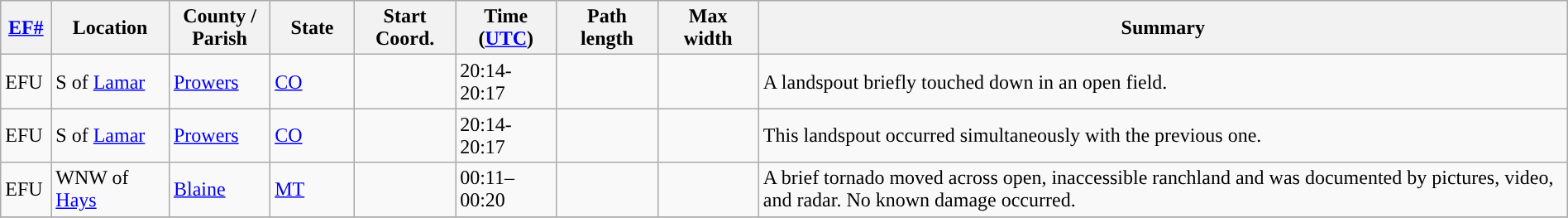<table class="wikitable sortable" style="width:100%;">
<tr>
<th scope="col"  style="width:3%; text-align:center;"><a href='#'>EF#</a></th>
<th scope="col"  style="width:7%; text-align:center;" class="unsortable">Location</th>
<th scope="col"  style="width:6%; text-align:center;" class="unsortable">County / Parish</th>
<th scope="col"  style="width:5%; text-align:center;">State</th>
<th scope="col"  style="width:6%; text-align:center;">Start Coord.</th>
<th scope="col"  style="width:6%; text-align:center;">Time (<a href='#'>UTC</a>)</th>
<th scope="col"  style="width:6%; text-align:center;">Path length</th>
<th scope="col"  style="width:6%; text-align:center;">Max width</th>
<th scope="col" class="unsortable" style="width:48%; text-align:center;">Summary</th>
</tr>
<tr>
<td>EFU</td>
<td>S of <a href='#'>Lamar</a></td>
<td><a href='#'>Prowers</a></td>
<td><a href='#'>CO</a></td>
<td></td>
<td>20:14-20:17</td>
<td></td>
<td></td>
<td>A landspout briefly touched down in an open field.</td>
</tr>
<tr>
<td>EFU</td>
<td>S of <a href='#'>Lamar</a></td>
<td><a href='#'>Prowers</a></td>
<td><a href='#'>CO</a></td>
<td></td>
<td>20:14-20:17</td>
<td></td>
<td></td>
<td>This landspout occurred simultaneously with the previous one.</td>
</tr>
<tr>
<td>EFU</td>
<td>WNW of <a href='#'>Hays</a></td>
<td><a href='#'>Blaine</a></td>
<td><a href='#'>MT</a></td>
<td></td>
<td>00:11–00:20</td>
<td></td>
<td></td>
<td>A brief tornado moved across open, inaccessible ranchland and was documented by pictures, video, and radar. No known damage occurred.</td>
</tr>
<tr>
</tr>
</table>
